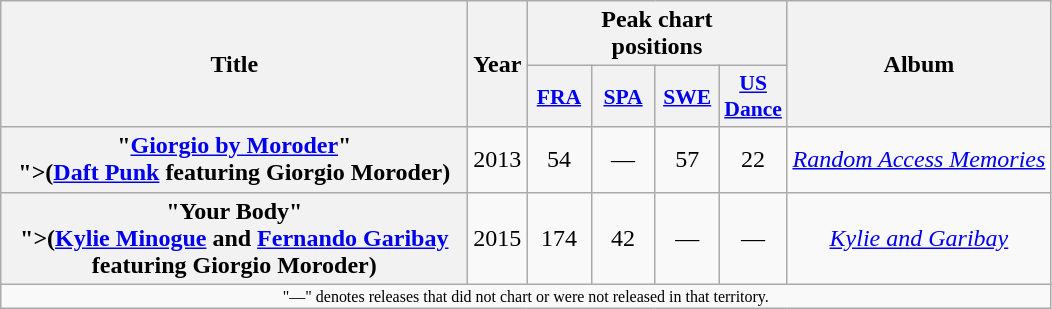<table class="wikitable plainrowheaders" style="text-align:center;" border="1">
<tr>
<th scope="col" rowspan="2" style="width:19em;">Title</th>
<th scope="col" rowspan="2">Year</th>
<th scope="col" colspan="4">Peak chart<br>positions</th>
<th scope="col" rowspan="2">Album</th>
</tr>
<tr>
<th scope="col" style="width:2.5em;font-size:90%;"><a href='#'>FRA</a><br></th>
<th scope="col" style="width:2.5em;font-size:90%;"><a href='#'>SPA</a><br></th>
<th scope="col" style="width:2.5em;font-size:90%;"><a href='#'>SWE</a><br></th>
<th scope="col" style="width:2.5em;font-size:90%;"><a href='#'>US<br>Dance</a><br></th>
</tr>
<tr>
<th scope="row">"<a href='#'>Giorgio by Moroder</a>"<br><span>">(<a href='#'>Daft Punk</a> featuring Giorgio Moroder)</span></th>
<td>2013</td>
<td>54</td>
<td>—</td>
<td>57</td>
<td>22</td>
<td><em><a href='#'>Random Access Memories</a></em></td>
</tr>
<tr>
<th scope="row">"Your Body"<br><span>">(<a href='#'>Kylie Minogue</a> and <a href='#'>Fernando Garibay</a><br>featuring Giorgio Moroder)</span></th>
<td>2015</td>
<td>174</td>
<td>42</td>
<td>—</td>
<td>—</td>
<td><em><a href='#'>Kylie and Garibay</a></em></td>
</tr>
<tr>
<td align="center" colspan="15" style="font-size:8pt">"—" denotes releases that did not chart or were not released in that territory.</td>
</tr>
</table>
